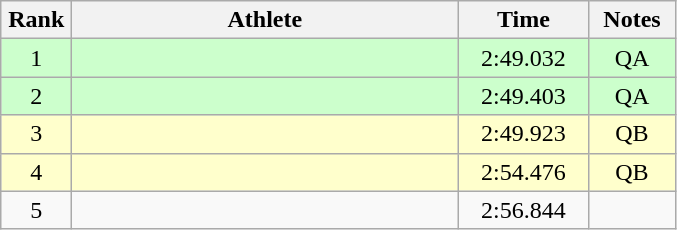<table class=wikitable style="text-align:center">
<tr>
<th width=40>Rank</th>
<th width=250>Athlete</th>
<th width=80>Time</th>
<th width=50>Notes</th>
</tr>
<tr bgcolor="ccffcc">
<td>1</td>
<td align=left></td>
<td>2:49.032</td>
<td>QA</td>
</tr>
<tr bgcolor="ccffcc">
<td>2</td>
<td align=left></td>
<td>2:49.403</td>
<td>QA</td>
</tr>
<tr bgcolor="ffffcc">
<td>3</td>
<td align=left></td>
<td>2:49.923</td>
<td>QB</td>
</tr>
<tr bgcolor="ffffcc">
<td>4</td>
<td align=left></td>
<td>2:54.476</td>
<td>QB</td>
</tr>
<tr>
<td>5</td>
<td align=left></td>
<td>2:56.844</td>
<td></td>
</tr>
</table>
